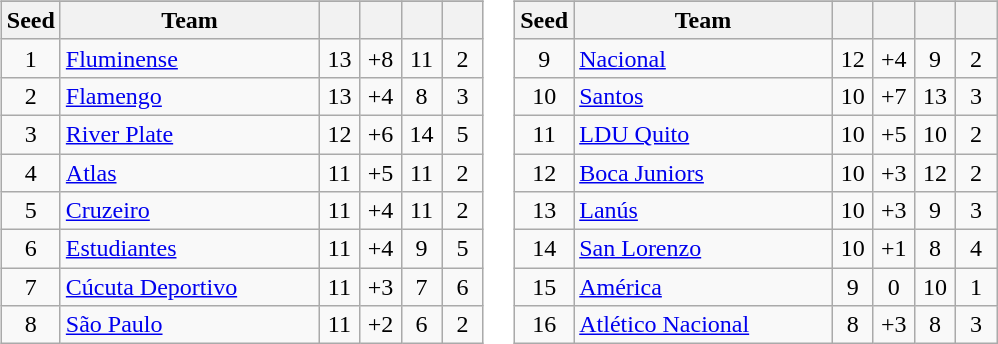<table>
<tr>
<td><br><table class="wikitable" style="text-align: center;">
<tr>
</tr>
<tr>
<th width=20>Seed</th>
<th width=165>Team</th>
<th width=20></th>
<th width=20></th>
<th width=20></th>
<th width=20></th>
</tr>
<tr>
<td>1</td>
<td align=left> <a href='#'>Fluminense</a></td>
<td>13</td>
<td>+8</td>
<td>11</td>
<td>2</td>
</tr>
<tr>
<td>2</td>
<td align=left> <a href='#'>Flamengo</a></td>
<td>13</td>
<td>+4</td>
<td>8</td>
<td>3</td>
</tr>
<tr>
<td>3</td>
<td align=left> <a href='#'>River Plate</a></td>
<td>12</td>
<td>+6</td>
<td>14</td>
<td>5</td>
</tr>
<tr>
<td>4</td>
<td align=left> <a href='#'>Atlas</a></td>
<td>11</td>
<td>+5</td>
<td>11</td>
<td>2</td>
</tr>
<tr>
<td>5</td>
<td align=left> <a href='#'>Cruzeiro</a></td>
<td>11</td>
<td>+4</td>
<td>11</td>
<td>2</td>
</tr>
<tr>
<td>6</td>
<td align=left> <a href='#'>Estudiantes</a></td>
<td>11</td>
<td>+4</td>
<td>9</td>
<td>5</td>
</tr>
<tr>
<td>7</td>
<td align=left> <a href='#'>Cúcuta Deportivo</a></td>
<td>11</td>
<td>+3</td>
<td>7</td>
<td>6</td>
</tr>
<tr>
<td>8</td>
<td align=left> <a href='#'>São Paulo</a></td>
<td>11</td>
<td>+2</td>
<td>6</td>
<td>2</td>
</tr>
</table>
</td>
<td><br><table class="wikitable" style="text-align: center;">
<tr>
</tr>
<tr>
<th width=20>Seed</th>
<th width=165>Team</th>
<th width=20></th>
<th width=20></th>
<th width=20></th>
<th width=20></th>
</tr>
<tr>
<td>9</td>
<td align=left> <a href='#'>Nacional</a></td>
<td>12</td>
<td>+4</td>
<td>9</td>
<td>2</td>
</tr>
<tr>
<td>10</td>
<td align=left> <a href='#'>Santos</a></td>
<td>10</td>
<td>+7</td>
<td>13</td>
<td>3</td>
</tr>
<tr>
<td>11</td>
<td align=left> <a href='#'>LDU Quito</a></td>
<td>10</td>
<td>+5</td>
<td>10</td>
<td>2</td>
</tr>
<tr>
<td>12</td>
<td align=left> <a href='#'>Boca Juniors</a></td>
<td>10</td>
<td>+3</td>
<td>12</td>
<td>2</td>
</tr>
<tr>
<td>13</td>
<td align=left> <a href='#'>Lanús</a></td>
<td>10</td>
<td>+3</td>
<td>9</td>
<td>3</td>
</tr>
<tr>
<td>14</td>
<td align=left> <a href='#'>San Lorenzo</a></td>
<td>10</td>
<td>+1</td>
<td>8</td>
<td>4</td>
</tr>
<tr>
<td>15</td>
<td align=left> <a href='#'>América</a></td>
<td>9</td>
<td>0</td>
<td>10</td>
<td>1</td>
</tr>
<tr>
<td>16</td>
<td align=left> <a href='#'>Atlético Nacional</a></td>
<td>8</td>
<td>+3</td>
<td>8</td>
<td>3</td>
</tr>
</table>
</td>
</tr>
</table>
